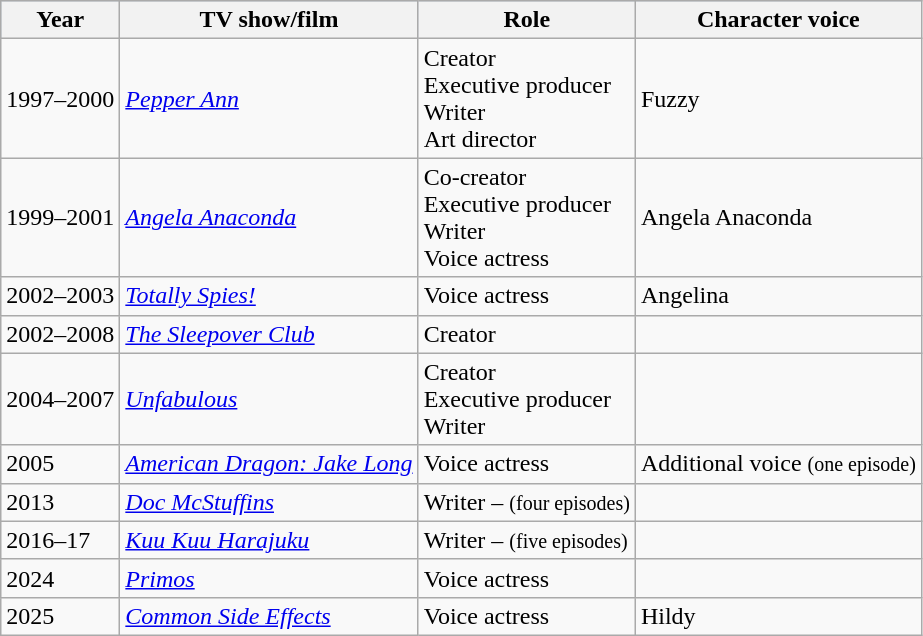<table class="wikitable">
<tr style="background:#b0c4de; text-align:center;">
<th>Year</th>
<th>TV show/film</th>
<th>Role</th>
<th>Character voice</th>
</tr>
<tr>
<td>1997–2000</td>
<td><em><a href='#'>Pepper Ann</a></em></td>
<td>Creator<br>Executive producer<br>Writer<br>Art director</td>
<td>Fuzzy</td>
</tr>
<tr>
<td>1999–2001</td>
<td><em><a href='#'>Angela Anaconda</a></em></td>
<td>Co-creator<br>Executive producer<br>Writer<br>Voice actress</td>
<td>Angela Anaconda</td>
</tr>
<tr>
<td>2002–2003</td>
<td><em><a href='#'>Totally Spies!</a></em></td>
<td>Voice actress</td>
<td>Angelina</td>
</tr>
<tr>
<td>2002–2008</td>
<td><em><a href='#'>The Sleepover Club</a></em></td>
<td>Creator</td>
<td></td>
</tr>
<tr>
<td>2004–2007</td>
<td><em><a href='#'>Unfabulous</a></em></td>
<td>Creator<br>Executive producer<br>Writer</td>
<td></td>
</tr>
<tr>
<td>2005</td>
<td><em><a href='#'>American Dragon: Jake Long</a></em></td>
<td>Voice actress</td>
<td>Additional voice <small>(one episode)</small></td>
</tr>
<tr>
<td>2013</td>
<td><em><a href='#'>Doc McStuffins</a></em></td>
<td>Writer – <small>(four episodes)</small></td>
<td></td>
</tr>
<tr>
<td>2016–17</td>
<td><em><a href='#'>Kuu Kuu Harajuku</a></em></td>
<td>Writer – <small>(five episodes)</small></td>
<td></td>
</tr>
<tr>
<td>2024</td>
<td><em><a href='#'>Primos</a></em></td>
<td>Voice actress</td>
<td></td>
</tr>
<tr>
<td>2025</td>
<td><em><a href='#'>Common Side Effects</a></em></td>
<td>Voice actress</td>
<td>Hildy</td>
</tr>
</table>
